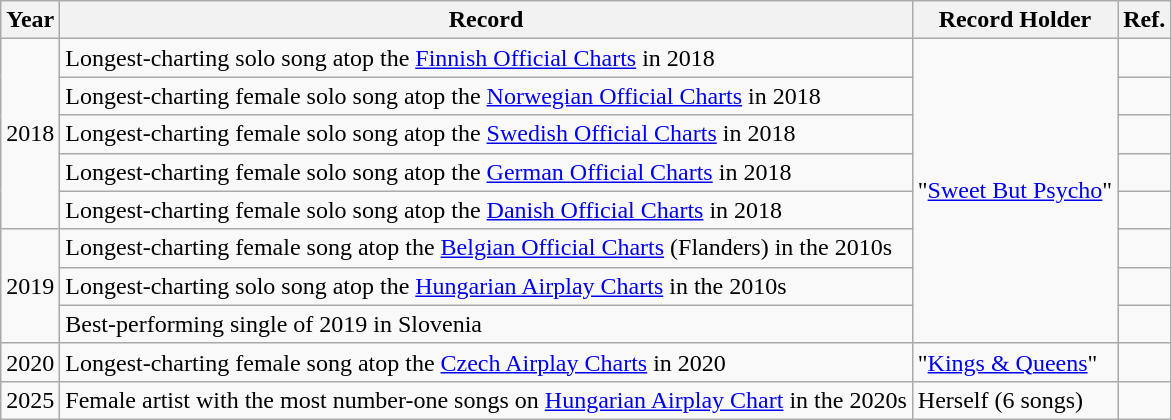<table class="wikitable">
<tr>
<th>Year</th>
<th>Record</th>
<th>Record Holder</th>
<th>Ref.</th>
</tr>
<tr>
<td rowspan="5">2018</td>
<td>Longest-charting solo song atop the <a href='#'>Finnish Official Charts</a> in 2018</td>
<td rowspan="8">"<a href='#'>Sweet But Psycho</a>"</td>
<td></td>
</tr>
<tr>
<td>Longest-charting female solo song atop the <a href='#'>Norwegian Official Charts</a> in 2018</td>
<td></td>
</tr>
<tr>
<td>Longest-charting female solo song atop the <a href='#'>Swedish Official Charts</a> in 2018</td>
<td></td>
</tr>
<tr>
<td>Longest-charting female solo song atop the <a href='#'>German Official Charts</a> in 2018</td>
<td></td>
</tr>
<tr>
<td>Longest-charting female solo song atop the <a href='#'>Danish Official Charts</a> in 2018</td>
<td></td>
</tr>
<tr>
<td rowspan="3">2019</td>
<td>Longest-charting female song atop the <a href='#'>Belgian Official Charts</a> (Flanders) in the 2010s</td>
<td></td>
</tr>
<tr>
<td>Longest-charting solo song atop the <a href='#'>Hungarian Airplay Charts</a> in the 2010s</td>
<td></td>
</tr>
<tr>
<td>Best-performing single of 2019 in Slovenia</td>
<td></td>
</tr>
<tr>
<td>2020</td>
<td>Longest-charting female song atop the <a href='#'>Czech Airplay Charts</a> in 2020</td>
<td>"<a href='#'>Kings & Queens</a>"</td>
<td></td>
</tr>
<tr>
<td>2025</td>
<td>Female artist with the most number-one songs on <a href='#'>Hungarian Airplay Chart</a> in the 2020s</td>
<td>Herself (6 songs)</td>
<td></td>
</tr>
</table>
